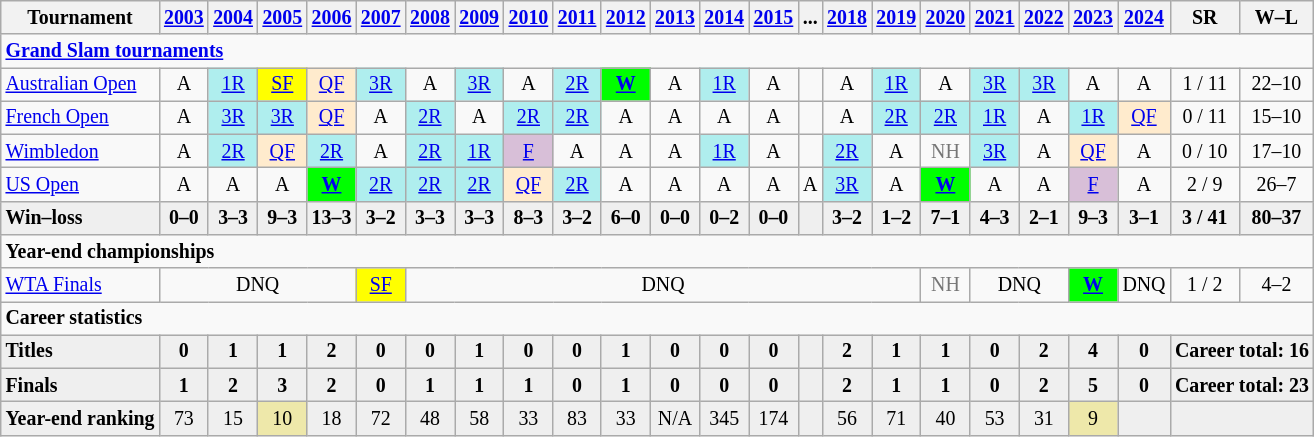<table class="wikitable nowrap" style=text-align:center;font-size:83%>
<tr>
<th>Tournament</th>
<th><a href='#'>2003</a></th>
<th><a href='#'>2004</a></th>
<th><a href='#'>2005</a></th>
<th><a href='#'>2006</a></th>
<th><a href='#'>2007</a></th>
<th><a href='#'>2008</a></th>
<th><a href='#'>2009</a></th>
<th><a href='#'>2010</a></th>
<th><a href='#'>2011</a></th>
<th><a href='#'>2012</a></th>
<th><a href='#'>2013</a></th>
<th><a href='#'>2014</a></th>
<th><a href='#'>2015</a></th>
<th>...</th>
<th><a href='#'>2018</a></th>
<th><a href='#'>2019</a></th>
<th><a href='#'>2020</a></th>
<th><a href='#'>2021</a></th>
<th><a href='#'>2022</a></th>
<th><a href='#'>2023</a></th>
<th><a href='#'>2024</a></th>
<th>SR</th>
<th>W–L</th>
</tr>
<tr>
<td colspan=24 align="left"><strong><a href='#'>Grand Slam tournaments</a></strong></td>
</tr>
<tr>
<td align=left><a href='#'>Australian Open</a></td>
<td>A</td>
<td bgcolor=afeeee><a href='#'>1R</a></td>
<td bgcolor=yellow><a href='#'>SF</a></td>
<td bgcolor=ffebcd><a href='#'>QF</a></td>
<td bgcolor=afeeee><a href='#'>3R</a></td>
<td>A</td>
<td bgcolor=afeeee><a href='#'>3R</a></td>
<td>A</td>
<td bgcolor=afeeee><a href='#'>2R</a></td>
<td bgcolor=lime><strong><a href='#'>W</a></strong></td>
<td>A</td>
<td bgcolor=afeeee><a href='#'>1R</a></td>
<td>A</td>
<td></td>
<td>A</td>
<td bgcolor=afeeee><a href='#'>1R</a></td>
<td>A</td>
<td bgcolor=afeeee><a href='#'>3R</a></td>
<td bgcolor=afeeee><a href='#'>3R</a></td>
<td>A</td>
<td>A</td>
<td>1 / 11</td>
<td>22–10</td>
</tr>
<tr>
<td align=left><a href='#'>French Open</a></td>
<td>A</td>
<td bgcolor=afeeee><a href='#'>3R</a></td>
<td bgcolor=afeeee><a href='#'>3R</a></td>
<td bgcolor=ffebcd><a href='#'>QF</a></td>
<td>A</td>
<td bgcolor=afeeee><a href='#'>2R</a></td>
<td>A</td>
<td bgcolor=afeeee><a href='#'>2R</a></td>
<td bgcolor=afeeee><a href='#'>2R</a></td>
<td>A</td>
<td>A</td>
<td>A</td>
<td>A</td>
<td></td>
<td>A</td>
<td bgcolor=afeeee><a href='#'>2R</a></td>
<td bgcolor=afeeee><a href='#'>2R</a></td>
<td bgcolor=afeeee><a href='#'>1R</a></td>
<td>A</td>
<td bgcolor=afeeee><a href='#'>1R</a></td>
<td bgcolor=ffebcd><a href='#'>QF</a></td>
<td>0 / 11</td>
<td>15–10</td>
</tr>
<tr>
<td align=left><a href='#'>Wimbledon</a></td>
<td>A</td>
<td bgcolor=afeeee><a href='#'>2R</a></td>
<td bgcolor=ffebcd><a href='#'>QF</a></td>
<td bgcolor=afeeee><a href='#'>2R</a></td>
<td>A</td>
<td bgcolor=afeeee><a href='#'>2R</a></td>
<td bgcolor=afeeee><a href='#'>1R</a></td>
<td bgcolor=thistle><a href='#'>F</a></td>
<td>A</td>
<td>A</td>
<td>A</td>
<td bgcolor=afeeee><a href='#'>1R</a></td>
<td>A</td>
<td></td>
<td bgcolor=afeeee><a href='#'>2R</a></td>
<td>A</td>
<td style=color:#767676>NH</td>
<td bgcolor=afeeee><a href='#'>3R</a></td>
<td>A</td>
<td bgcolor=ffebcd><a href='#'>QF</a></td>
<td>A</td>
<td>0 / 10</td>
<td>17–10</td>
</tr>
<tr>
<td align=left><a href='#'>US Open</a></td>
<td>A</td>
<td>A</td>
<td>A</td>
<td bgcolor=lime><strong><a href='#'>W</a></strong></td>
<td bgcolor=#afeeee><a href='#'>2R</a></td>
<td bgcolor=#afeeee><a href='#'>2R</a></td>
<td bgcolor=#afeeee><a href='#'>2R</a></td>
<td bgcolor=#ffebcd><a href='#'>QF</a></td>
<td bgcolor=#afeeee><a href='#'>2R</a></td>
<td>A</td>
<td>A</td>
<td>A</td>
<td>A</td>
<td>A</td>
<td bgcolor=afeeee><a href='#'>3R</a></td>
<td>A</td>
<td bgcolor=lime><strong><a href='#'>W</a></strong></td>
<td>A</td>
<td>A</td>
<td bgcolor=thistle><a href='#'>F</a></td>
<td>A</td>
<td>2 / 9</td>
<td>26–7</td>
</tr>
<tr style=font-weight:bold;background:#efefef>
<td style=text-align:left>Win–loss</td>
<td>0–0</td>
<td>3–3</td>
<td>9–3</td>
<td>13–3</td>
<td>3–2</td>
<td>3–3</td>
<td>3–3</td>
<td>8–3</td>
<td>3–2</td>
<td>6–0</td>
<td>0–0</td>
<td>0–2</td>
<td>0–0</td>
<td></td>
<td>3–2</td>
<td>1–2</td>
<td>7–1</td>
<td>4–3</td>
<td>2–1</td>
<td>9–3</td>
<td>3–1</td>
<td>3 / 41</td>
<td>80–37</td>
</tr>
<tr>
<td colspan=24 align="left"><strong>Year-end championships</strong></td>
</tr>
<tr>
<td align=left><a href='#'>WTA Finals</a></td>
<td colspan=4>DNQ</td>
<td bgcolor=yellow><a href='#'>SF</a></td>
<td colspan=11>DNQ</td>
<td style=color:#767676>NH</td>
<td colspan=2>DNQ</td>
<td bgcolor=lime><a href='#'><strong>W</strong></a></td>
<td>DNQ</td>
<td>1 / 2</td>
<td>4–2</td>
</tr>
<tr>
<td colspan=24 align="left"><strong>Career statistics</strong></td>
</tr>
<tr style="font-weight:bold;background:#efefef">
<td style="text-align:left">Titles</td>
<td>0</td>
<td>1</td>
<td>1</td>
<td>2</td>
<td>0</td>
<td>0</td>
<td>1</td>
<td>0</td>
<td>0</td>
<td>1</td>
<td>0</td>
<td>0</td>
<td>0</td>
<td></td>
<td>2</td>
<td>1</td>
<td>1</td>
<td>0</td>
<td>2</td>
<td>4</td>
<td>0</td>
<td colspan=2>Career total: 16</td>
</tr>
<tr style="font-weight:bold;background:#efefef">
<td style="text-align:left">Finals</td>
<td>1</td>
<td>2</td>
<td>3</td>
<td>2</td>
<td>0</td>
<td>1</td>
<td>1</td>
<td>1</td>
<td>0</td>
<td>1</td>
<td>0</td>
<td>0</td>
<td>0</td>
<td></td>
<td>2</td>
<td>1</td>
<td>1</td>
<td>0</td>
<td>2</td>
<td>5</td>
<td>0</td>
<td colspan=2>Career total: 23</td>
</tr>
<tr bgcolor="efefef">
<td align=left><strong>Year-end ranking</strong></td>
<td>73</td>
<td>15</td>
<td bgcolor=eee8aa>10</td>
<td>18</td>
<td>72</td>
<td>48</td>
<td>58</td>
<td>33</td>
<td>83</td>
<td>33</td>
<td>N/A</td>
<td>345</td>
<td>174</td>
<td></td>
<td>56</td>
<td>71</td>
<td>40</td>
<td>53</td>
<td>31</td>
<td bgcolor=eee8aa>9</td>
<td></td>
<td colspan=2></td>
</tr>
</table>
